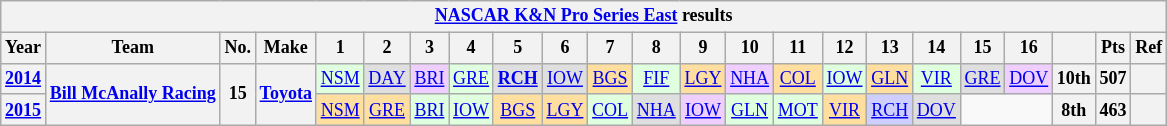<table class="wikitable" style="text-align:center; font-size:75%">
<tr>
<th colspan="23"><a href='#'>NASCAR K&N Pro Series East</a> results</th>
</tr>
<tr>
<th>Year</th>
<th>Team</th>
<th>No.</th>
<th>Make</th>
<th>1</th>
<th>2</th>
<th>3</th>
<th>4</th>
<th>5</th>
<th>6</th>
<th>7</th>
<th>8</th>
<th>9</th>
<th>10</th>
<th>11</th>
<th>12</th>
<th>13</th>
<th>14</th>
<th>15</th>
<th>16</th>
<th></th>
<th>Pts</th>
<th>Ref</th>
</tr>
<tr>
<th><a href='#'>2014</a></th>
<th rowspan=2><a href='#'>Bill McAnally Racing</a></th>
<th rowspan=2>15</th>
<th rowspan=2><a href='#'>Toyota</a></th>
<td style="background-color:#DFFFDF"><a href='#'>NSM</a><br></td>
<td style="background-color:#DFDFDF"><a href='#'>DAY</a><br></td>
<td style="background-color:#EFCFFF"><a href='#'>BRI</a><br></td>
<td style="background-color:#DFFFDF"><a href='#'>GRE</a><br></td>
<td style="background-color:#DFDFDF"><strong><a href='#'>RCH</a></strong><br></td>
<td style="background-color:#DFDFDF"><a href='#'>IOW</a><br></td>
<td style="background-color:#FFDF9F"><a href='#'>BGS</a><br></td>
<td style="background-color:#DFFFDF"><a href='#'>FIF</a><br></td>
<td style="background-color:#FFDF9F"><a href='#'>LGY</a><br></td>
<td style="background-color:#EFCFFF"><a href='#'>NHA</a><br></td>
<td style="background-color:#FFDF9F"><a href='#'>COL</a><br></td>
<td style="background-color:#DFFFDF"><a href='#'>IOW</a><br></td>
<td style="background-color:#FFDF9F"><a href='#'>GLN</a><br></td>
<td style="background-color:#DFFFDF"><a href='#'>VIR</a><br></td>
<td style="background-color:#DFDFDF"><a href='#'>GRE</a><br></td>
<td style="background-color:#EFCFFF"><a href='#'>DOV</a><br></td>
<th>10th</th>
<th>507</th>
<th></th>
</tr>
<tr>
<th><a href='#'>2015</a></th>
<td style="background-color:#FFDF9F"><a href='#'>NSM</a><br></td>
<td style="background-color:#FFDF9F"><a href='#'>GRE</a><br></td>
<td style="background-color:#DFFFDF"><a href='#'>BRI</a><br></td>
<td style="background-color:#DFFFDF"><a href='#'>IOW</a><br></td>
<td style="background-color:#FFDF9F"><a href='#'>BGS</a><br></td>
<td style="background-color:#FFDF9F"><a href='#'>LGY</a><br></td>
<td style="background-color:#DFFFDF"><a href='#'>COL</a><br></td>
<td style="background-color:#DFDFDF"><a href='#'>NHA</a><br></td>
<td style="background-color:#EFCFFF"><a href='#'>IOW</a><br></td>
<td style="background-color:#DFFFDF"><a href='#'>GLN</a><br></td>
<td style="background-color:#DFFFDF"><a href='#'>MOT</a><br></td>
<td style="background-color:#FFDF9F"><a href='#'>VIR</a><br></td>
<td style="background-color:#CFCFFF"><a href='#'>RCH</a><br></td>
<td style="background-color:#DFDFDF"><a href='#'>DOV</a><br></td>
<td colspan="2"></td>
<th>8th</th>
<th>463</th>
<th></th>
</tr>
</table>
